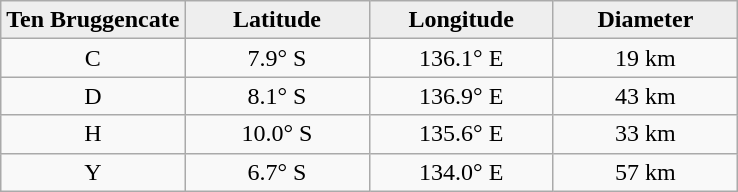<table class="wikitable">
<tr>
<th width="25%" style="background:#eeeeee;">Ten Bruggencate</th>
<th width="25%" style="background:#eeeeee;">Latitude</th>
<th width="25%" style="background:#eeeeee;">Longitude</th>
<th width="25%" style="background:#eeeeee;">Diameter</th>
</tr>
<tr>
<td align="center">C</td>
<td align="center">7.9° S</td>
<td align="center">136.1° E</td>
<td align="center">19 km</td>
</tr>
<tr>
<td align="center">D</td>
<td align="center">8.1° S</td>
<td align="center">136.9° E</td>
<td align="center">43 km</td>
</tr>
<tr>
<td align="center">H</td>
<td align="center">10.0° S</td>
<td align="center">135.6° E</td>
<td align="center">33 km</td>
</tr>
<tr>
<td align="center">Y</td>
<td align="center">6.7° S</td>
<td align="center">134.0° E</td>
<td align="center">57 km</td>
</tr>
</table>
